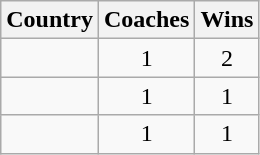<table class="wikitable">
<tr>
<th>Country</th>
<th>Coaches</th>
<th>Wins</th>
</tr>
<tr>
<td></td>
<td align=center>1</td>
<td align=center>2</td>
</tr>
<tr>
<td></td>
<td align=center>1</td>
<td align=center>1</td>
</tr>
<tr>
<td></td>
<td align=center>1</td>
<td align=center>1</td>
</tr>
</table>
